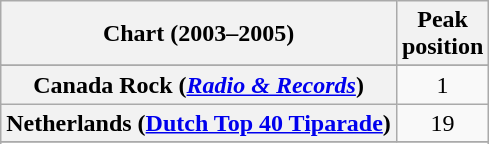<table class="wikitable sortable plainrowheaders" style="text-align:center">
<tr>
<th>Chart (2003–2005)</th>
<th>Peak<br>position</th>
</tr>
<tr>
</tr>
<tr>
<th scope="row">Canada Rock (<em><a href='#'>Radio & Records</a></em>)</th>
<td>1</td>
</tr>
<tr>
<th scope="row">Netherlands (<a href='#'>Dutch Top 40 Tiparade</a>)</th>
<td>19</td>
</tr>
<tr>
</tr>
<tr>
</tr>
<tr>
</tr>
<tr>
</tr>
<tr>
</tr>
</table>
